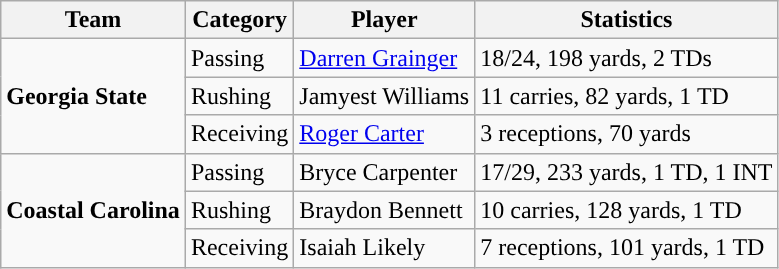<table class="wikitable" style="float: left;">
<tr>
<th>Team</th>
<th>Category</th>
<th>Player</th>
<th>Statistics</th>
</tr>
<tr>
<td rowspan=3><strong>Georgia State</strong></td>
<td>Passing</td>
<td><a href='#'>Darren Grainger</a></td>
<td>18/24, 198 yards, 2 TDs</td>
</tr>
<tr>
<td>Rushing</td>
<td>Jamyest Williams</td>
<td>11 carries, 82 yards, 1 TD</td>
</tr>
<tr>
<td>Receiving</td>
<td><a href='#'>Roger Carter</a></td>
<td>3 receptions, 70 yards</td>
</tr>
<tr>
<td rowspan=3><strong>Coastal Carolina</strong></td>
<td>Passing</td>
<td>Bryce Carpenter</td>
<td>17/29, 233 yards, 1 TD, 1 INT</td>
</tr>
<tr>
<td>Rushing</td>
<td>Braydon Bennett</td>
<td>10 carries, 128 yards, 1 TD</td>
</tr>
<tr>
<td>Receiving</td>
<td>Isaiah Likely</td>
<td>7 receptions, 101 yards, 1 TD</td>
</tr>
</table>
